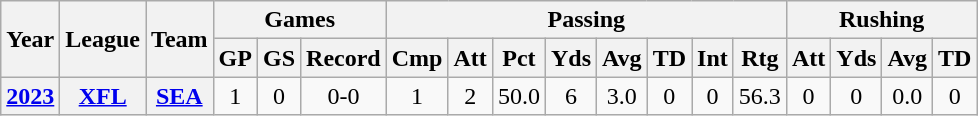<table class="wikitable" style="text-align:center;">
<tr>
<th rowspan="2">Year</th>
<th rowspan="2">League</th>
<th rowspan="2">Team</th>
<th colspan="3">Games</th>
<th colspan="8">Passing</th>
<th colspan="4">Rushing</th>
</tr>
<tr>
<th>GP</th>
<th>GS</th>
<th>Record</th>
<th>Cmp</th>
<th>Att</th>
<th>Pct</th>
<th>Yds</th>
<th>Avg</th>
<th>TD</th>
<th>Int</th>
<th>Rtg</th>
<th>Att</th>
<th>Yds</th>
<th>Avg</th>
<th>TD</th>
</tr>
<tr>
<th><a href='#'>2023</a></th>
<th><a href='#'>XFL</a></th>
<th><a href='#'>SEA</a></th>
<td>1</td>
<td>0</td>
<td>0-0</td>
<td>1</td>
<td>2</td>
<td>50.0</td>
<td>6</td>
<td>3.0</td>
<td>0</td>
<td>0</td>
<td>56.3</td>
<td>0</td>
<td>0</td>
<td>0.0</td>
<td>0</td>
</tr>
</table>
